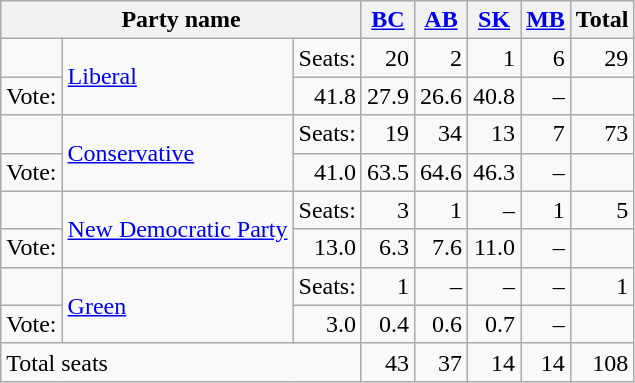<table class="wikitable" style="text-align:right;">
<tr>
<th colspan="3">Party name</th>
<th><a href='#'>BC</a></th>
<th><a href='#'>AB</a></th>
<th><a href='#'>SK</a></th>
<th><a href='#'>MB</a></th>
<th>Total</th>
</tr>
<tr>
<td>    </td>
<td style="text-align:left;" rowspan="2"><a href='#'>Liberal</a></td>
<td style="text-align:left;">Seats:</td>
<td>20</td>
<td>2</td>
<td>1</td>
<td>6</td>
<td>29</td>
</tr>
<tr>
<td style="text-align:left;">Vote:</td>
<td>41.8</td>
<td>27.9</td>
<td>26.6</td>
<td>40.8</td>
<td>–</td>
</tr>
<tr>
<td>    </td>
<td style="text-align:left;" rowspan="2"><a href='#'>Conservative</a></td>
<td style="text-align:left;">Seats:</td>
<td>19</td>
<td>34</td>
<td>13</td>
<td>7</td>
<td>73</td>
</tr>
<tr>
<td style="text-align:left;">Vote:</td>
<td>41.0</td>
<td>63.5</td>
<td>64.6</td>
<td>46.3</td>
<td>–</td>
</tr>
<tr>
<td>    </td>
<td style="text-align:left;" rowspan="2"><a href='#'>New Democratic Party</a></td>
<td style="text-align:left;">Seats:</td>
<td>3</td>
<td>1</td>
<td>–</td>
<td>1</td>
<td>5</td>
</tr>
<tr>
<td style="text-align:left;">Vote:</td>
<td>13.0</td>
<td>6.3</td>
<td>7.6</td>
<td>11.0</td>
<td>–</td>
</tr>
<tr>
<td>    </td>
<td style="text-align:left;" rowspan="2"><a href='#'>Green</a></td>
<td style="text-align:left;">Seats:</td>
<td>1</td>
<td>–</td>
<td>–</td>
<td>–</td>
<td>1</td>
</tr>
<tr>
<td style="text-align:left;">Vote:</td>
<td>3.0</td>
<td>0.4</td>
<td>0.6</td>
<td>0.7</td>
<td>–</td>
</tr>
<tr>
<td style="text-align:left;" colspan="3">Total seats</td>
<td>43</td>
<td>37</td>
<td>14</td>
<td>14</td>
<td>108</td>
</tr>
</table>
